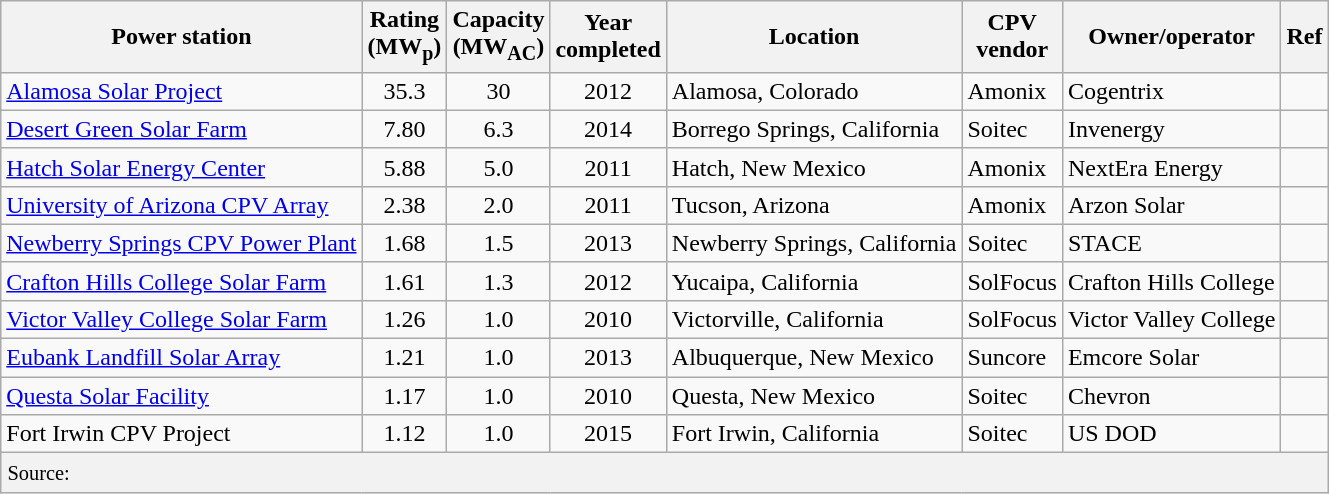<table class="wikitable">
<tr>
<th>Power station</th>
<th>Rating<br>(MW<sub>p</sub>)</th>
<th>Capacity<br>(MW<sub>AC</sub>)</th>
<th>Year<br>completed</th>
<th>Location</th>
<th>CPV<br>vendor</th>
<th>Owner/operator</th>
<th>Ref</th>
</tr>
<tr>
<td><a href='#'>Alamosa Solar Project</a></td>
<td align=center>35.3</td>
<td align=center>30</td>
<td align=center>2012</td>
<td>Alamosa, Colorado</td>
<td>Amonix</td>
<td>Cogentrix</td>
<td></td>
</tr>
<tr>
<td><a href='#'>Desert Green Solar Farm</a></td>
<td align=center>7.80</td>
<td align=center>6.3</td>
<td align=center>2014</td>
<td>Borrego Springs, California</td>
<td>Soitec</td>
<td>Invenergy</td>
<td></td>
</tr>
<tr>
<td><a href='#'>Hatch Solar Energy Center</a></td>
<td align=center>5.88</td>
<td align=center>5.0</td>
<td align=center>2011</td>
<td>Hatch, New Mexico</td>
<td>Amonix</td>
<td>NextEra Energy</td>
<td></td>
</tr>
<tr>
<td><a href='#'>University of Arizona CPV Array</a></td>
<td align=center>2.38</td>
<td align=center>2.0</td>
<td align=center>2011</td>
<td>Tucson, Arizona</td>
<td>Amonix</td>
<td>Arzon Solar</td>
<td></td>
</tr>
<tr>
<td><a href='#'>Newberry Springs CPV Power Plant</a></td>
<td align=center>1.68</td>
<td align=center>1.5</td>
<td align=center>2013</td>
<td>Newberry Springs, California</td>
<td>Soitec</td>
<td>STACE</td>
<td></td>
</tr>
<tr>
<td><a href='#'>Crafton Hills College Solar Farm</a></td>
<td align=center>1.61</td>
<td align=center>1.3</td>
<td align=center>2012</td>
<td>Yucaipa, California</td>
<td>SolFocus</td>
<td>Crafton Hills College</td>
<td></td>
</tr>
<tr>
<td><a href='#'>Victor Valley College Solar Farm</a></td>
<td align=center>1.26</td>
<td align=center>1.0</td>
<td align=center>2010</td>
<td>Victorville, California</td>
<td>SolFocus</td>
<td>Victor Valley College</td>
<td></td>
</tr>
<tr>
<td><a href='#'>Eubank Landfill Solar Array</a></td>
<td align=center>1.21</td>
<td align=center>1.0</td>
<td align=center>2013</td>
<td>Albuquerque, New Mexico</td>
<td>Suncore</td>
<td>Emcore Solar</td>
<td></td>
</tr>
<tr>
<td><a href='#'>Questa Solar Facility</a></td>
<td align=center>1.17</td>
<td align=center>1.0</td>
<td align=center>2010</td>
<td>Questa, New Mexico</td>
<td>Soitec</td>
<td>Chevron</td>
<td></td>
</tr>
<tr>
<td>Fort Irwin CPV Project</td>
<td align=center>1.12</td>
<td align=center>1.0</td>
<td align=center>2015</td>
<td>Fort Irwin, California</td>
<td>Soitec</td>
<td>US DOD</td>
<td></td>
</tr>
<tr>
<th colspan=8 style="font-weight: normal; text-align: left; font-size: 0.85em; padding: 6px 0 4px 4px;">Source: </th>
</tr>
</table>
